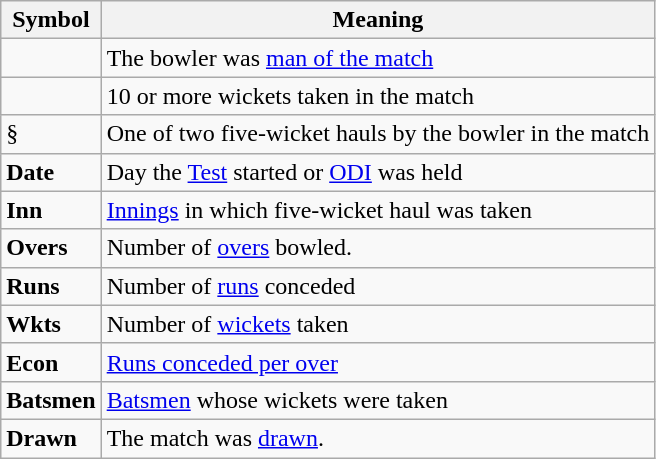<table class="wikitable" border="1">
<tr>
<th>Symbol</th>
<th>Meaning</th>
</tr>
<tr>
<td></td>
<td>The bowler was <a href='#'>man of the match</a></td>
</tr>
<tr>
<td></td>
<td>10 or more wickets taken in the match</td>
</tr>
<tr>
<td>§</td>
<td>One of two five-wicket hauls by the bowler in the match</td>
</tr>
<tr>
<td><strong>Date</strong></td>
<td>Day the <a href='#'>Test</a> started or <a href='#'>ODI</a> was held</td>
</tr>
<tr>
<td><strong>Inn</strong></td>
<td><a href='#'>Innings</a> in which five-wicket haul was taken</td>
</tr>
<tr>
<td><strong>Overs</strong></td>
<td>Number of <a href='#'>overs</a> bowled.</td>
</tr>
<tr>
<td><strong>Runs</strong></td>
<td>Number of <a href='#'>runs</a> conceded</td>
</tr>
<tr>
<td><strong>Wkts</strong></td>
<td>Number of <a href='#'>wickets</a> taken</td>
</tr>
<tr>
<td><strong>Econ</strong></td>
<td><a href='#'>Runs conceded per over</a></td>
</tr>
<tr>
<td><strong>Batsmen</strong></td>
<td><a href='#'>Batsmen</a> whose wickets were taken</td>
</tr>
<tr>
<td><strong>Drawn</strong></td>
<td>The match was <a href='#'>drawn</a>.</td>
</tr>
</table>
